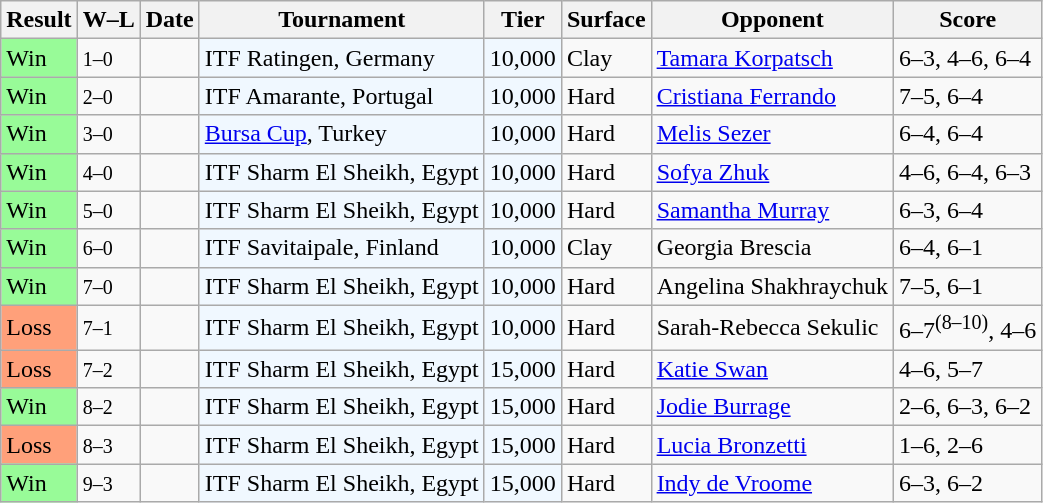<table class="sortable wikitable">
<tr>
<th>Result</th>
<th class="unsortable">W–L</th>
<th>Date</th>
<th>Tournament</th>
<th>Tier</th>
<th>Surface</th>
<th>Opponent</th>
<th class="unsortable">Score</th>
</tr>
<tr>
<td style="background:#98fb98;">Win</td>
<td><small>1–0</small></td>
<td></td>
<td style="background:#f0f8ff;">ITF Ratingen, Germany</td>
<td style="background:#f0f8ff;">10,000</td>
<td>Clay</td>
<td> <a href='#'>Tamara Korpatsch</a></td>
<td>6–3, 4–6, 6–4</td>
</tr>
<tr>
<td style="background:#98fb98;">Win</td>
<td><small>2–0</small></td>
<td></td>
<td style="background:#f0f8ff;">ITF Amarante, Portugal</td>
<td style="background:#f0f8ff;">10,000</td>
<td>Hard</td>
<td> <a href='#'>Cristiana Ferrando</a></td>
<td>7–5, 6–4</td>
</tr>
<tr>
<td style="background:#98fb98;">Win</td>
<td><small>3–0</small></td>
<td></td>
<td style="background:#f0f8ff;"><a href='#'>Bursa Cup</a>, Turkey</td>
<td style="background:#f0f8ff;">10,000</td>
<td>Hard</td>
<td> <a href='#'>Melis Sezer</a></td>
<td>6–4, 6–4</td>
</tr>
<tr>
<td style="background:#98fb98;">Win</td>
<td><small>4–0</small></td>
<td></td>
<td style="background:#f0f8ff;">ITF Sharm El Sheikh, Egypt</td>
<td style="background:#f0f8ff;">10,000</td>
<td>Hard</td>
<td> <a href='#'>Sofya Zhuk</a></td>
<td>4–6, 6–4, 6–3</td>
</tr>
<tr>
<td style="background:#98fb98;">Win</td>
<td><small>5–0</small></td>
<td></td>
<td style="background:#f0f8ff;">ITF Sharm El Sheikh, Egypt</td>
<td style="background:#f0f8ff;">10,000</td>
<td>Hard</td>
<td> <a href='#'>Samantha Murray</a></td>
<td>6–3, 6–4</td>
</tr>
<tr>
<td style="background:#98fb98;">Win</td>
<td><small>6–0</small></td>
<td></td>
<td style="background:#f0f8ff;">ITF Savitaipale, Finland</td>
<td style="background:#f0f8ff;">10,000</td>
<td>Clay</td>
<td> Georgia Brescia</td>
<td>6–4, 6–1</td>
</tr>
<tr>
<td style="background:#98fb98;">Win</td>
<td><small>7–0</small></td>
<td></td>
<td style="background:#f0f8ff;">ITF Sharm El Sheikh, Egypt</td>
<td style="background:#f0f8ff;">10,000</td>
<td>Hard</td>
<td> Angelina Shakhraychuk</td>
<td>7–5, 6–1</td>
</tr>
<tr>
<td style="background:#ffa07a;">Loss</td>
<td><small>7–1</small></td>
<td></td>
<td style="background:#f0f8ff;">ITF Sharm El Sheikh, Egypt</td>
<td style="background:#f0f8ff;">10,000</td>
<td>Hard</td>
<td> Sarah-Rebecca Sekulic</td>
<td>6–7<sup>(8–10)</sup>, 4–6</td>
</tr>
<tr>
<td style="background:#ffa07a;">Loss</td>
<td><small>7–2</small></td>
<td></td>
<td style="background:#f0f8ff;">ITF Sharm El Sheikh, Egypt</td>
<td style="background:#f0f8ff;">15,000</td>
<td>Hard</td>
<td> <a href='#'>Katie Swan</a></td>
<td>4–6, 5–7</td>
</tr>
<tr>
<td style="background:#98fb98;">Win</td>
<td><small>8–2</small></td>
<td></td>
<td style="background:#f0f8ff;">ITF Sharm El Sheikh, Egypt</td>
<td style="background:#f0f8ff;">15,000</td>
<td>Hard</td>
<td> <a href='#'>Jodie Burrage</a></td>
<td>2–6, 6–3, 6–2</td>
</tr>
<tr>
<td style="background:#ffa07a;">Loss</td>
<td><small>8–3</small></td>
<td></td>
<td style="background:#f0f8ff;">ITF Sharm El Sheikh, Egypt</td>
<td style="background:#f0f8ff;">15,000</td>
<td>Hard</td>
<td> <a href='#'>Lucia Bronzetti</a></td>
<td>1–6, 2–6</td>
</tr>
<tr>
<td style="background:#98fb98;">Win</td>
<td><small>9–3</small></td>
<td></td>
<td style="background:#f0f8ff;">ITF Sharm El Sheikh, Egypt</td>
<td style="background:#f0f8ff;">15,000</td>
<td>Hard</td>
<td> <a href='#'>Indy de Vroome</a></td>
<td>6–3, 6–2</td>
</tr>
</table>
